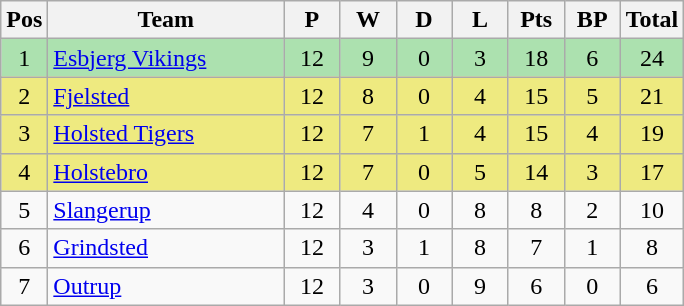<table class="wikitable" style="font-size: 100%">
<tr>
<th width=20>Pos</th>
<th width=150>Team</th>
<th width=30>P</th>
<th width=30>W</th>
<th width=30>D</th>
<th width=30>L</th>
<th width=30>Pts</th>
<th width=30>BP</th>
<th width=30>Total</th>
</tr>
<tr align=center style="background:#ACE1AF;">
<td>1</td>
<td align="left"><a href='#'>Esbjerg Vikings</a></td>
<td>12</td>
<td>9</td>
<td>0</td>
<td>3</td>
<td>18</td>
<td>6</td>
<td>24</td>
</tr>
<tr align=center style="background:#EEEA80;">
<td>2</td>
<td align="left"><a href='#'>Fjelsted</a></td>
<td>12</td>
<td>8</td>
<td>0</td>
<td>4</td>
<td>15</td>
<td>5</td>
<td>21</td>
</tr>
<tr align=center style="background:#EEEA80;">
<td>3</td>
<td align="left"><a href='#'>Holsted Tigers</a></td>
<td>12</td>
<td>7</td>
<td>1</td>
<td>4</td>
<td>15</td>
<td>4</td>
<td>19</td>
</tr>
<tr align=center style="background:#EEEA80;">
<td>4</td>
<td align="left"><a href='#'>Holstebro</a></td>
<td>12</td>
<td>7</td>
<td>0</td>
<td>5</td>
<td>14</td>
<td>3</td>
<td>17</td>
</tr>
<tr align=center>
<td>5</td>
<td align="left"><a href='#'>Slangerup</a></td>
<td>12</td>
<td>4</td>
<td>0</td>
<td>8</td>
<td>8</td>
<td>2</td>
<td>10</td>
</tr>
<tr align=center>
<td>6</td>
<td align="left"><a href='#'>Grindsted</a></td>
<td>12</td>
<td>3</td>
<td>1</td>
<td>8</td>
<td>7</td>
<td>1</td>
<td>8</td>
</tr>
<tr align=center>
<td>7</td>
<td align="left"><a href='#'>Outrup</a></td>
<td>12</td>
<td>3</td>
<td>0</td>
<td>9</td>
<td>6</td>
<td>0</td>
<td>6</td>
</tr>
</table>
